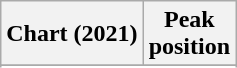<table class="wikitable sortable plainrowheaders" style="text-align:center">
<tr>
<th scope="col">Chart (2021)</th>
<th scope="col">Peak<br>position</th>
</tr>
<tr>
</tr>
<tr>
</tr>
<tr>
</tr>
<tr>
</tr>
</table>
